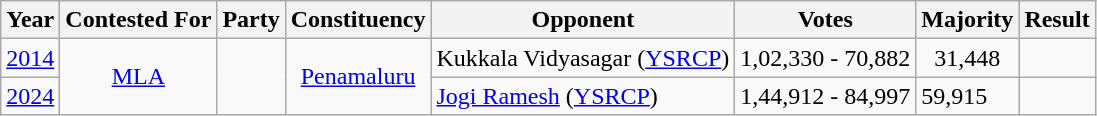<table class="wikitable">
<tr>
<th>Year</th>
<th>Contested For</th>
<th>Party</th>
<th>Constituency</th>
<th>Opponent</th>
<th>Votes</th>
<th>Majority</th>
<th>Result</th>
</tr>
<tr style="text-align: center;">
<td><a href='#'>2014</a></td>
<td rowspan=2><a href='#'>MLA</a></td>
<td rowspan=2></td>
<td rowspan=2><a href='#'>Penamaluru</a></td>
<td>Kukkala Vidyasagar (<a href='#'>YSRCP</a>)</td>
<td>1,02,330 - 70,882</td>
<td>31,448</td>
<td></td>
</tr>
<tr>
<td><a href='#'>2024</a></td>
<td><a href='#'>Jogi Ramesh</a> (<a href='#'>YSRCP</a>)</td>
<td>1,44,912 - 84,997</td>
<td>59,915</td>
<td></td>
</tr>
</table>
